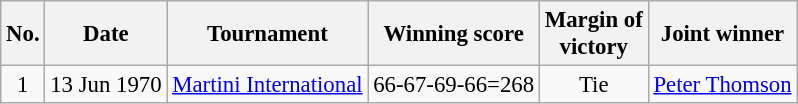<table class="wikitable" style="font-size:95%;">
<tr>
<th>No.</th>
<th>Date</th>
<th>Tournament</th>
<th>Winning score</th>
<th>Margin of<br>victory</th>
<th>Joint winner</th>
</tr>
<tr>
<td align=center>1</td>
<td>13 Jun 1970</td>
<td><a href='#'>Martini International</a></td>
<td>66-67-69-66=268</td>
<td align=center>Tie</td>
<td> <a href='#'>Peter Thomson</a></td>
</tr>
</table>
